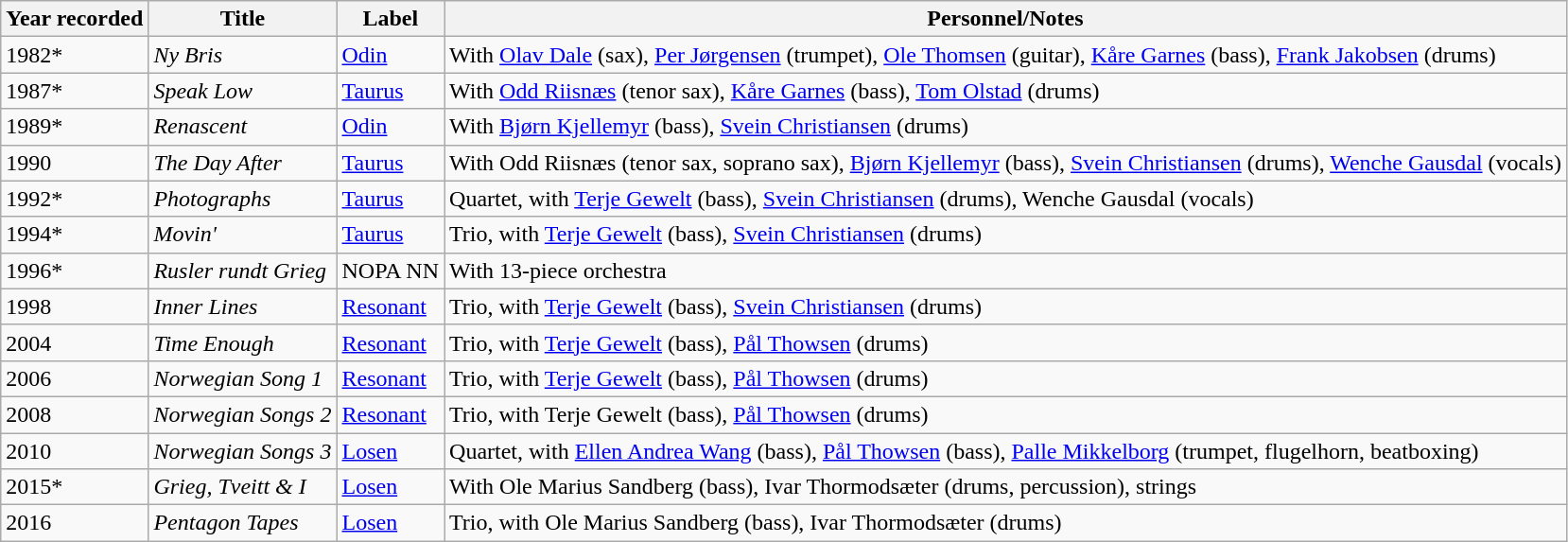<table class="wikitable sortable">
<tr>
<th>Year recorded</th>
<th>Title</th>
<th>Label</th>
<th class="unsortable">Personnel/Notes</th>
</tr>
<tr>
<td>1982*</td>
<td><em>Ny Bris</em></td>
<td><a href='#'>Odin</a></td>
<td>With <a href='#'>Olav Dale</a> (sax), <a href='#'>Per Jørgensen</a> (trumpet), <a href='#'>Ole Thomsen</a> (guitar), <a href='#'>Kåre Garnes</a> (bass), <a href='#'>Frank Jakobsen</a> (drums)</td>
</tr>
<tr>
<td>1987*</td>
<td><em>Speak Low</em></td>
<td><a href='#'>Taurus</a></td>
<td>With <a href='#'>Odd Riisnæs</a> (tenor sax), <a href='#'>Kåre Garnes</a> (bass), <a href='#'>Tom Olstad</a> (drums)</td>
</tr>
<tr>
<td>1989*</td>
<td><em>Renascent</em></td>
<td><a href='#'>Odin</a></td>
<td>With <a href='#'>Bjørn Kjellemyr</a> (bass), <a href='#'>Svein Christiansen</a> (drums)</td>
</tr>
<tr>
<td>1990</td>
<td><em>The Day After</em></td>
<td><a href='#'>Taurus</a></td>
<td>With Odd Riisnæs (tenor sax, soprano sax), <a href='#'>Bjørn Kjellemyr</a> (bass), <a href='#'>Svein Christiansen</a> (drums), <a href='#'>Wenche Gausdal</a> (vocals)</td>
</tr>
<tr>
<td>1992*</td>
<td><em>Photographs</em></td>
<td><a href='#'>Taurus</a></td>
<td>Quartet, with <a href='#'>Terje Gewelt</a> (bass), <a href='#'>Svein Christiansen</a> (drums), Wenche Gausdal (vocals)</td>
</tr>
<tr>
<td>1994*</td>
<td><em>Movin' </em></td>
<td><a href='#'>Taurus</a></td>
<td>Trio, with <a href='#'>Terje Gewelt</a> (bass), <a href='#'>Svein Christiansen</a> (drums)</td>
</tr>
<tr>
<td>1996*</td>
<td><em>Rusler rundt Grieg</em></td>
<td>NOPA NN</td>
<td>With 13-piece orchestra</td>
</tr>
<tr>
<td>1998</td>
<td><em>Inner Lines</em></td>
<td><a href='#'>Resonant</a></td>
<td>Trio, with <a href='#'>Terje Gewelt</a> (bass), <a href='#'>Svein Christiansen</a> (drums)</td>
</tr>
<tr>
<td>2004</td>
<td><em>Time Enough</em></td>
<td><a href='#'>Resonant</a></td>
<td>Trio, with <a href='#'>Terje Gewelt</a> (bass), <a href='#'>Pål Thowsen</a> (drums)</td>
</tr>
<tr>
<td>2006</td>
<td><em>Norwegian Song 1</em></td>
<td><a href='#'>Resonant</a></td>
<td>Trio, with <a href='#'>Terje Gewelt</a> (bass), <a href='#'>Pål Thowsen</a> (drums)</td>
</tr>
<tr>
<td>2008</td>
<td><em>Norwegian Songs 2</em></td>
<td><a href='#'>Resonant</a></td>
<td>Trio, with Terje Gewelt (bass), <a href='#'>Pål Thowsen</a> (drums)</td>
</tr>
<tr>
<td>2010</td>
<td><em>Norwegian Songs 3</em></td>
<td><a href='#'>Losen</a></td>
<td>Quartet, with <a href='#'>Ellen Andrea Wang</a> (bass), <a href='#'>Pål Thowsen</a> (bass), <a href='#'>Palle Mikkelborg</a> (trumpet, flugelhorn, beatboxing)</td>
</tr>
<tr>
<td>2015*</td>
<td><em>Grieg, Tveitt & I</em></td>
<td><a href='#'>Losen</a></td>
<td>With Ole Marius Sandberg (bass), Ivar Thormodsæter (drums, percussion), strings</td>
</tr>
<tr>
<td>2016</td>
<td><em>Pentagon Tapes</em></td>
<td><a href='#'>Losen</a></td>
<td>Trio, with Ole Marius Sandberg (bass), Ivar Thormodsæter (drums)</td>
</tr>
</table>
